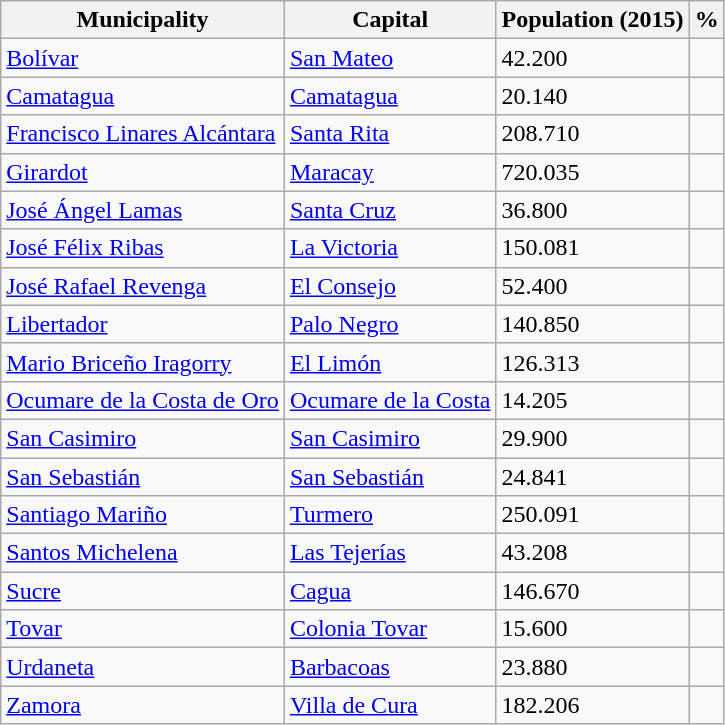<table class="wikitable sortable">
<tr>
<th><strong>Municipality</strong></th>
<th><strong>Capital</strong></th>
<th><strong> Population (2015) </strong></th>
<th>%</th>
</tr>
<tr>
<td><a href='#'>Bolívar</a></td>
<td><a href='#'>San Mateo</a></td>
<td>42.200</td>
<td></td>
</tr>
<tr>
<td><a href='#'>Camatagua</a></td>
<td><a href='#'>Camatagua</a></td>
<td>20.140</td>
<td></td>
</tr>
<tr>
<td><a href='#'>Francisco Linares Alcántara</a></td>
<td><a href='#'>Santa Rita</a></td>
<td>208.710</td>
<td></td>
</tr>
<tr>
<td><a href='#'>Girardot</a></td>
<td><a href='#'>Maracay</a></td>
<td>720.035</td>
<td></td>
</tr>
<tr>
<td><a href='#'>José Ángel Lamas</a></td>
<td><a href='#'>Santa Cruz</a></td>
<td>36.800</td>
<td></td>
</tr>
<tr>
<td><a href='#'>José Félix Ribas</a></td>
<td><a href='#'>La Victoria</a></td>
<td>150.081</td>
<td></td>
</tr>
<tr>
<td><a href='#'>José Rafael Revenga</a></td>
<td><a href='#'>El Consejo</a></td>
<td>52.400</td>
<td></td>
</tr>
<tr>
<td><a href='#'>Libertador</a></td>
<td><a href='#'>Palo Negro</a></td>
<td>140.850</td>
<td></td>
</tr>
<tr>
<td><a href='#'>Mario Briceño Iragorry</a></td>
<td><a href='#'>El Limón</a></td>
<td>126.313</td>
<td></td>
</tr>
<tr>
<td><a href='#'>Ocumare de la Costa de Oro</a></td>
<td><a href='#'>Ocumare de la Costa</a></td>
<td>14.205</td>
<td></td>
</tr>
<tr>
<td><a href='#'>San Casimiro</a></td>
<td><a href='#'>San Casimiro</a></td>
<td>29.900</td>
<td></td>
</tr>
<tr>
<td><a href='#'>San Sebastián</a></td>
<td><a href='#'>San Sebastián</a></td>
<td>24.841</td>
<td></td>
</tr>
<tr>
<td><a href='#'>Santiago Mariño</a></td>
<td><a href='#'>Turmero</a></td>
<td>250.091</td>
<td></td>
</tr>
<tr>
<td><a href='#'>Santos Michelena</a></td>
<td><a href='#'>Las Tejerías</a></td>
<td>43.208</td>
<td></td>
</tr>
<tr>
<td><a href='#'>Sucre</a></td>
<td><a href='#'>Cagua</a></td>
<td>146.670</td>
<td></td>
</tr>
<tr>
<td><a href='#'>Tovar</a></td>
<td><a href='#'>Colonia Tovar</a></td>
<td>15.600</td>
<td></td>
</tr>
<tr>
<td><a href='#'>Urdaneta</a></td>
<td><a href='#'>Barbacoas</a></td>
<td>23.880</td>
<td></td>
</tr>
<tr>
<td><a href='#'>Zamora</a></td>
<td><a href='#'>Villa de Cura</a></td>
<td>182.206</td>
<td></td>
</tr>
</table>
